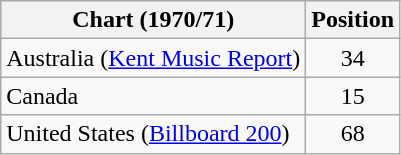<table class="wikitable">
<tr>
<th>Chart (1970/71)</th>
<th>Position</th>
</tr>
<tr>
<td>Australia (<a href='#'>Kent Music Report</a>)</td>
<td align="center">34</td>
</tr>
<tr>
<td>Canada</td>
<td align="center">15</td>
</tr>
<tr>
<td>United States (<a href='#'>Billboard 200</a>)</td>
<td align="center">68</td>
</tr>
</table>
